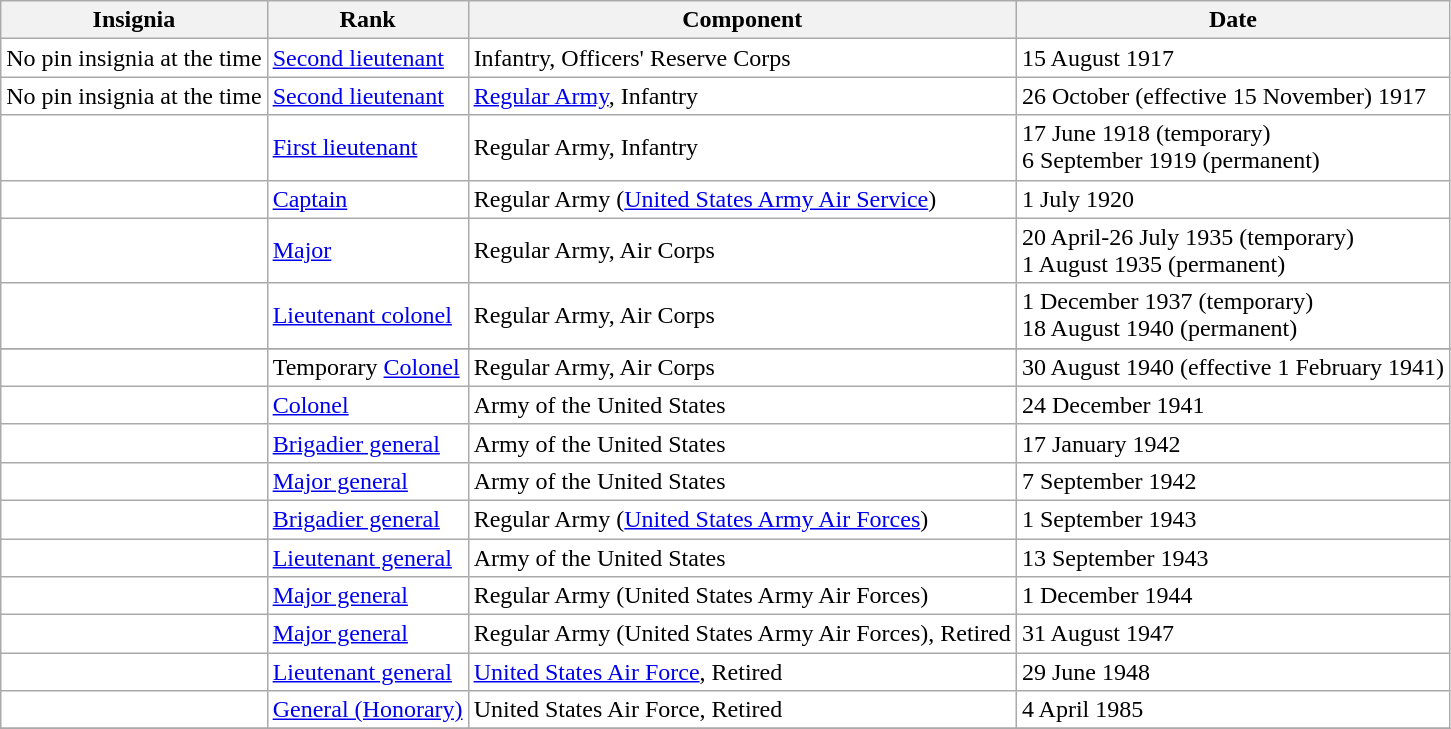<table class="wikitable" style="background:white">
<tr>
<th>Insignia</th>
<th>Rank</th>
<th>Component</th>
<th>Date</th>
</tr>
<tr>
<td align="center">No pin insignia at the time</td>
<td><a href='#'>Second lieutenant</a></td>
<td>Infantry, Officers' Reserve Corps</td>
<td>15 August 1917</td>
</tr>
<tr>
<td align="center">No pin insignia at the time</td>
<td><a href='#'>Second lieutenant</a></td>
<td><a href='#'>Regular Army</a>, Infantry</td>
<td>26 October (effective 15 November) 1917</td>
</tr>
<tr>
<td align="center"></td>
<td><a href='#'>First lieutenant</a></td>
<td>Regular Army, Infantry</td>
<td>17 June 1918 (temporary)<br>6 September 1919 (permanent)</td>
</tr>
<tr>
<td align="center"></td>
<td><a href='#'>Captain</a></td>
<td>Regular Army (<a href='#'>United States Army Air Service</a>)</td>
<td>1 July 1920</td>
</tr>
<tr>
<td align="center"></td>
<td><a href='#'>Major</a></td>
<td>Regular Army, Air Corps</td>
<td>20 April-26 July 1935 (temporary)<br>1 August 1935 (permanent)</td>
</tr>
<tr>
<td align="center"></td>
<td><a href='#'>Lieutenant colonel</a></td>
<td>Regular Army, Air Corps</td>
<td>1 December 1937 (temporary)<br>18 August 1940 (permanent)</td>
</tr>
<tr>
</tr>
<tr>
<td align="center"></td>
<td>Temporary <a href='#'>Colonel</a></td>
<td>Regular Army, Air Corps</td>
<td>30 August 1940 (effective 1 February 1941)</td>
</tr>
<tr>
<td align="center"></td>
<td><a href='#'>Colonel</a></td>
<td>Army of the United States</td>
<td>24 December 1941</td>
</tr>
<tr>
<td align="center"></td>
<td><a href='#'>Brigadier general</a></td>
<td>Army of the United States</td>
<td>17 January 1942</td>
</tr>
<tr>
<td align="center"></td>
<td><a href='#'>Major general</a></td>
<td>Army of the United States</td>
<td>7 September 1942</td>
</tr>
<tr>
<td align="center"></td>
<td><a href='#'>Brigadier general</a></td>
<td>Regular Army (<a href='#'>United States Army Air Forces</a>)</td>
<td>1 September 1943</td>
</tr>
<tr>
<td align="center"></td>
<td><a href='#'>Lieutenant general</a></td>
<td>Army of the United States</td>
<td>13 September 1943</td>
</tr>
<tr>
<td align="center"></td>
<td><a href='#'>Major general</a></td>
<td>Regular Army (United States Army Air Forces)</td>
<td>1 December 1944</td>
</tr>
<tr>
<td align="center"></td>
<td><a href='#'>Major general</a></td>
<td>Regular Army (United States Army Air Forces), Retired</td>
<td>31 August 1947</td>
</tr>
<tr>
<td align="center"></td>
<td><a href='#'>Lieutenant general</a></td>
<td><a href='#'>United States Air Force</a>, Retired</td>
<td>29 June 1948</td>
</tr>
<tr>
<td align="center"></td>
<td><a href='#'>General (Honorary)</a></td>
<td>United States Air Force, Retired</td>
<td>4 April 1985 </td>
</tr>
<tr>
</tr>
</table>
